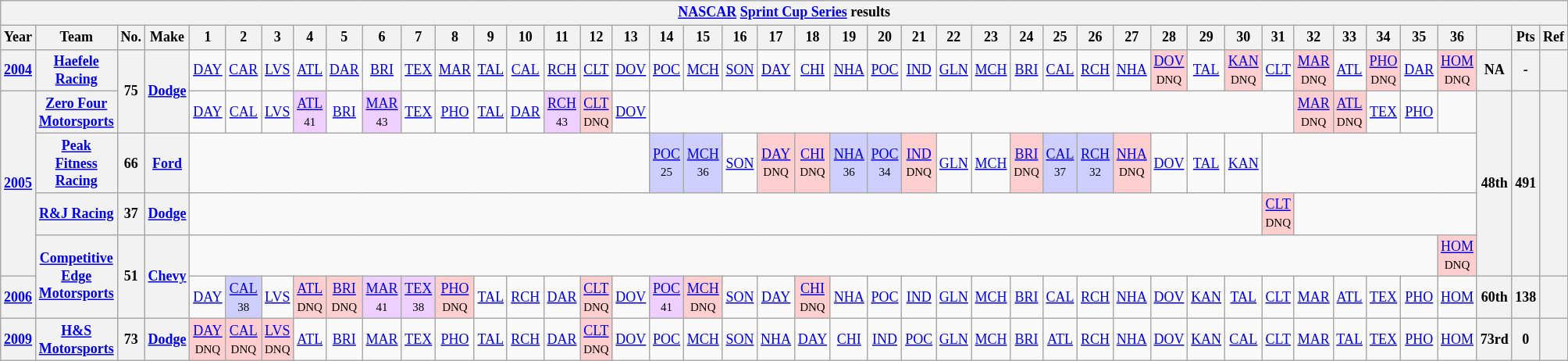<table class="wikitable" style="text-align:center; font-size:75%">
<tr>
<th colspan=45><a href='#'>NASCAR</a> <a href='#'>Sprint Cup Series</a> results</th>
</tr>
<tr>
<th>Year</th>
<th>Team</th>
<th>No.</th>
<th>Make</th>
<th>1</th>
<th>2</th>
<th>3</th>
<th>4</th>
<th>5</th>
<th>6</th>
<th>7</th>
<th>8</th>
<th>9</th>
<th>10</th>
<th>11</th>
<th>12</th>
<th>13</th>
<th>14</th>
<th>15</th>
<th>16</th>
<th>17</th>
<th>18</th>
<th>19</th>
<th>20</th>
<th>21</th>
<th>22</th>
<th>23</th>
<th>24</th>
<th>25</th>
<th>26</th>
<th>27</th>
<th>28</th>
<th>29</th>
<th>30</th>
<th>31</th>
<th>32</th>
<th>33</th>
<th>34</th>
<th>35</th>
<th>36</th>
<th></th>
<th>Pts</th>
<th>Ref</th>
</tr>
<tr>
<th><a href='#'>2004</a></th>
<th><a href='#'>Haefele Racing</a></th>
<th rowspan=2>75</th>
<th rowspan=2><a href='#'>Dodge</a></th>
<td><a href='#'>DAY</a></td>
<td><a href='#'>CAR</a></td>
<td><a href='#'>LVS</a></td>
<td><a href='#'>ATL</a></td>
<td><a href='#'>DAR</a></td>
<td><a href='#'>BRI</a></td>
<td><a href='#'>TEX</a></td>
<td><a href='#'>MAR</a></td>
<td><a href='#'>TAL</a></td>
<td><a href='#'>CAL</a></td>
<td><a href='#'>RCH</a></td>
<td><a href='#'>CLT</a></td>
<td><a href='#'>DOV</a></td>
<td><a href='#'>POC</a></td>
<td><a href='#'>MCH</a></td>
<td><a href='#'>SON</a></td>
<td><a href='#'>DAY</a></td>
<td><a href='#'>CHI</a></td>
<td><a href='#'>NHA</a></td>
<td><a href='#'>POC</a></td>
<td><a href='#'>IND</a></td>
<td><a href='#'>GLN</a></td>
<td><a href='#'>MCH</a></td>
<td><a href='#'>BRI</a></td>
<td><a href='#'>CAL</a></td>
<td><a href='#'>RCH</a></td>
<td><a href='#'>NHA</a></td>
<td style="background:#FFCFCF;"><a href='#'>DOV</a><br><small>DNQ</small></td>
<td><a href='#'>TAL</a></td>
<td style="background:#FFCFCF;"><a href='#'>KAN</a><br><small>DNQ</small></td>
<td><a href='#'>CLT</a></td>
<td style="background:#FFCFCF;"><a href='#'>MAR</a><br><small>DNQ</small></td>
<td><a href='#'>ATL</a></td>
<td style="background:#FFCFCF;"><a href='#'>PHO</a><br><small>DNQ</small></td>
<td><a href='#'>DAR</a></td>
<td style="background:#FFCFCF;"><a href='#'>HOM</a><br><small>DNQ</small></td>
<th>NA</th>
<th>-</th>
<th></th>
</tr>
<tr>
<th rowspan=4><a href='#'>2005</a></th>
<th><a href='#'>Zero Four Motorsports</a></th>
<td><a href='#'>DAY</a></td>
<td><a href='#'>CAL</a></td>
<td><a href='#'>LVS</a></td>
<td style="background:#EFCFFF;"><a href='#'>ATL</a><br><small>41</small></td>
<td><a href='#'>BRI</a></td>
<td style="background:#EFCFFF;"><a href='#'>MAR</a><br><small>43</small></td>
<td><a href='#'>TEX</a></td>
<td><a href='#'>PHO</a></td>
<td><a href='#'>TAL</a></td>
<td><a href='#'>DAR</a></td>
<td style="background:#EFCFFF;"><a href='#'>RCH</a><br><small>43</small></td>
<td style="background:#FFCFCF;"><a href='#'>CLT</a><br><small>DNQ</small></td>
<td><a href='#'>DOV</a></td>
<td colspan=18></td>
<td style="background:#FFCFCF;"><a href='#'>MAR</a><br><small>DNQ</small></td>
<td style="background:#FFCFCF;"><a href='#'>ATL</a><br><small>DNQ</small></td>
<td><a href='#'>TEX</a></td>
<td><a href='#'>PHO</a></td>
<td></td>
<th rowspan=4>48th</th>
<th rowspan=4>491</th>
<th rowspan=4></th>
</tr>
<tr>
<th><a href='#'>Peak Fitness Racing</a></th>
<th>66</th>
<th><a href='#'>Ford</a></th>
<td colspan=13></td>
<td style="background:#CFCFFF;"><a href='#'>POC</a><br><small>25</small></td>
<td style="background:#CFCFFF;"><a href='#'>MCH</a><br><small>36</small></td>
<td><a href='#'>SON</a></td>
<td style="background:#FFCFCF;"><a href='#'>DAY</a><br><small>DNQ</small></td>
<td style="background:#FFCFCF;"><a href='#'>CHI</a><br><small>DNQ</small></td>
<td style="background:#CFCFFF;"><a href='#'>NHA</a><br><small>36</small></td>
<td style="background:#CFCFFF;"><a href='#'>POC</a><br><small>34</small></td>
<td style="background:#FFCFCF;"><a href='#'>IND</a><br><small>DNQ</small></td>
<td><a href='#'>GLN</a></td>
<td><a href='#'>MCH</a></td>
<td style="background:#FFCFCF;"><a href='#'>BRI</a><br><small>DNQ</small></td>
<td style="background:#CFCFFF;"><a href='#'>CAL</a><br><small>37</small></td>
<td style="background:#CFCFFF;"><a href='#'>RCH</a><br><small>32</small></td>
<td style="background:#FFCFCF;"><a href='#'>NHA</a><br><small>DNQ</small></td>
<td><a href='#'>DOV</a></td>
<td><a href='#'>TAL</a></td>
<td><a href='#'>KAN</a></td>
<td colspan=6></td>
</tr>
<tr>
<th><a href='#'>R&J Racing</a></th>
<th>37</th>
<th><a href='#'>Dodge</a></th>
<td colspan=30></td>
<td style="background:#FFCFCF;"><a href='#'>CLT</a><br><small>DNQ</small></td>
<td colspan=5></td>
</tr>
<tr>
<th rowspan=2><a href='#'>Competitive Edge Motorsports</a></th>
<th rowspan=2>51</th>
<th rowspan=2><a href='#'>Chevy</a></th>
<td colspan=35></td>
<td style="background:#FFCFCF;"><a href='#'>HOM</a><br><small>DNQ</small></td>
</tr>
<tr>
<th><a href='#'>2006</a></th>
<td><a href='#'>DAY</a></td>
<td style="background:#CFCFFF;"><a href='#'>CAL</a><br><small>38</small></td>
<td><a href='#'>LVS</a></td>
<td style="background:#FFCFCF;"><a href='#'>ATL</a><br><small>DNQ</small></td>
<td style="background:#FFCFCF;"><a href='#'>BRI</a><br><small>DNQ</small></td>
<td style="background:#EFCFFF;"><a href='#'>MAR</a><br><small>41</small></td>
<td style="background:#EFCFFF;"><a href='#'>TEX</a><br><small>38</small></td>
<td style="background:#FFCFCF;"><a href='#'>PHO</a><br><small>DNQ</small></td>
<td><a href='#'>TAL</a></td>
<td><a href='#'>RCH</a></td>
<td><a href='#'>DAR</a></td>
<td style="background:#FFCFCF;"><a href='#'>CLT</a><br><small>DNQ</small></td>
<td><a href='#'>DOV</a></td>
<td style="background:#EFCFFF;"><a href='#'>POC</a><br><small>41</small></td>
<td style="background:#FFCFCF;"><a href='#'>MCH</a><br><small>DNQ</small></td>
<td><a href='#'>SON</a></td>
<td><a href='#'>DAY</a></td>
<td style="background:#FFCFCF;"><a href='#'>CHI</a><br><small>DNQ</small></td>
<td><a href='#'>NHA</a></td>
<td><a href='#'>POC</a></td>
<td><a href='#'>IND</a></td>
<td><a href='#'>GLN</a></td>
<td><a href='#'>MCH</a></td>
<td><a href='#'>BRI</a></td>
<td><a href='#'>CAL</a></td>
<td><a href='#'>RCH</a></td>
<td><a href='#'>NHA</a></td>
<td><a href='#'>DOV</a></td>
<td><a href='#'>KAN</a></td>
<td><a href='#'>TAL</a></td>
<td><a href='#'>CLT</a></td>
<td><a href='#'>MAR</a></td>
<td><a href='#'>ATL</a></td>
<td><a href='#'>TEX</a></td>
<td><a href='#'>PHO</a></td>
<td><a href='#'>HOM</a></td>
<th>60th</th>
<th>138</th>
<th></th>
</tr>
<tr>
<th><a href='#'>2009</a></th>
<th><a href='#'>H&S Motorsports</a></th>
<th>73</th>
<th><a href='#'>Dodge</a></th>
<td style="background:#FFCFCF;"><a href='#'>DAY</a><br><small>DNQ</small></td>
<td style="background:#FFCFCF;"><a href='#'>CAL</a><br><small>DNQ</small></td>
<td style="background:#FFCFCF;"><a href='#'>LVS</a><br><small>DNQ</small></td>
<td><a href='#'>ATL</a></td>
<td><a href='#'>BRI</a></td>
<td><a href='#'>MAR</a></td>
<td><a href='#'>TEX</a></td>
<td><a href='#'>PHO</a></td>
<td><a href='#'>TAL</a></td>
<td><a href='#'>RCH</a></td>
<td><a href='#'>DAR</a></td>
<td style="background:#FFCFCF;"><a href='#'>CLT</a><br><small>DNQ</small></td>
<td><a href='#'>DOV</a></td>
<td><a href='#'>POC</a></td>
<td><a href='#'>MCH</a></td>
<td><a href='#'>SON</a></td>
<td><a href='#'>NHA</a></td>
<td><a href='#'>DAY</a></td>
<td><a href='#'>CHI</a></td>
<td><a href='#'>IND</a></td>
<td><a href='#'>POC</a></td>
<td><a href='#'>GLN</a></td>
<td><a href='#'>MCH</a></td>
<td><a href='#'>BRI</a></td>
<td><a href='#'>ATL</a></td>
<td><a href='#'>RCH</a></td>
<td><a href='#'>NHA</a></td>
<td><a href='#'>DOV</a></td>
<td><a href='#'>KAN</a></td>
<td><a href='#'>CAL</a></td>
<td><a href='#'>CLT</a></td>
<td><a href='#'>MAR</a></td>
<td><a href='#'>TAL</a></td>
<td><a href='#'>TEX</a></td>
<td><a href='#'>PHO</a></td>
<td><a href='#'>HOM</a></td>
<th>73rd</th>
<th>0</th>
<th></th>
</tr>
</table>
